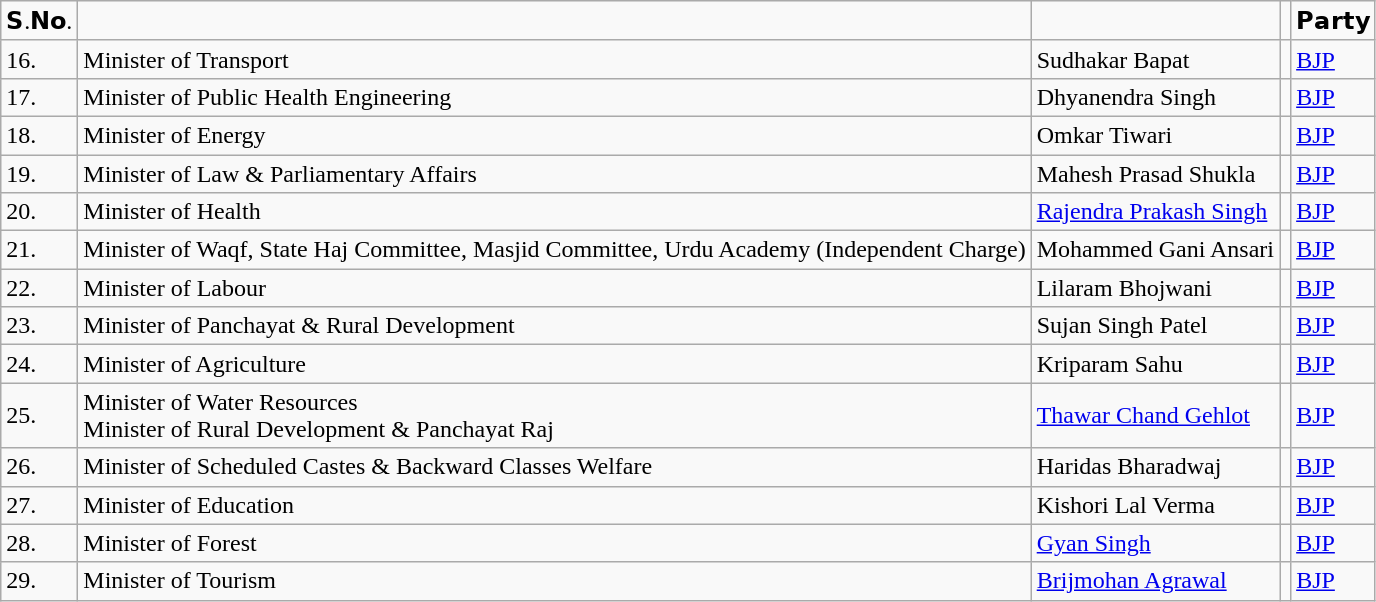<table class="wikitable">
<tr>
<td>𝗦.𝗡𝗼.</td>
<td></td>
<td></td>
<td></td>
<td>𝗣𝗮𝗿𝘁𝘆</td>
</tr>
<tr>
<td>16.</td>
<td>Minister of Transport</td>
<td>Sudhakar Bapat</td>
<td></td>
<td><a href='#'>BJP</a></td>
</tr>
<tr>
<td>17.</td>
<td>Minister of Public Health Engineering</td>
<td>Dhyanendra Singh</td>
<td></td>
<td><a href='#'>BJP</a></td>
</tr>
<tr>
<td>18.</td>
<td>Minister of Energy</td>
<td>Omkar Tiwari</td>
<td></td>
<td><a href='#'>BJP</a></td>
</tr>
<tr>
<td>19.</td>
<td>Minister of Law & Parliamentary Affairs</td>
<td>Mahesh Prasad Shukla</td>
<td></td>
<td><a href='#'>BJP</a></td>
</tr>
<tr>
<td>20.</td>
<td>Minister of Health</td>
<td><a href='#'>Rajendra Prakash Singh</a></td>
<td></td>
<td><a href='#'>BJP</a></td>
</tr>
<tr>
<td>21.</td>
<td>Minister of Waqf, State Haj Committee, Masjid Committee, Urdu Academy (Independent Charge)</td>
<td>Mohammed Gani Ansari</td>
<td></td>
<td><a href='#'>BJP</a></td>
</tr>
<tr>
<td>22.</td>
<td>Minister of Labour</td>
<td>Lilaram Bhojwani</td>
<td></td>
<td><a href='#'>BJP</a></td>
</tr>
<tr>
<td>23.</td>
<td>Minister of Panchayat & Rural Development</td>
<td>Sujan Singh Patel</td>
<td></td>
<td><a href='#'>BJP</a></td>
</tr>
<tr>
<td>24.</td>
<td>Minister of Agriculture</td>
<td>Kriparam Sahu</td>
<td></td>
<td><a href='#'>BJP</a></td>
</tr>
<tr>
<td>25.</td>
<td>Minister of Water Resources<br>Minister of Rural Development & Panchayat Raj</td>
<td><a href='#'>Thawar Chand Gehlot</a></td>
<td></td>
<td><a href='#'>BJP</a></td>
</tr>
<tr>
<td>26.</td>
<td>Minister of Scheduled Castes & Backward Classes Welfare</td>
<td>Haridas Bharadwaj</td>
<td></td>
<td><a href='#'>BJP</a></td>
</tr>
<tr>
<td>27.</td>
<td>Minister of Education</td>
<td>Kishori Lal Verma</td>
<td></td>
<td><a href='#'>BJP</a></td>
</tr>
<tr>
<td>28.</td>
<td>Minister of Forest</td>
<td><a href='#'>Gyan Singh</a></td>
<td></td>
<td><a href='#'>BJP</a></td>
</tr>
<tr>
<td>29.</td>
<td>Minister of Tourism</td>
<td><a href='#'>Brijmohan Agrawal</a></td>
<td></td>
<td><a href='#'>BJP</a></td>
</tr>
</table>
